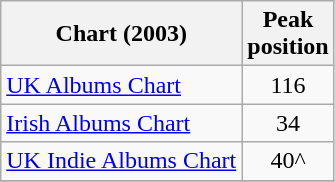<table class="wikitable">
<tr>
<th>Chart (2003)</th>
<th>Peak<br>position</th>
</tr>
<tr>
<td><a href='#'>UK Albums Chart</a></td>
<td align="center">116</td>
</tr>
<tr>
<td><a href='#'>Irish Albums Chart</a></td>
<td align="center">34</td>
</tr>
<tr>
<td><a href='#'>UK Indie Albums Chart</a></td>
<td align="center">40^</td>
</tr>
<tr>
</tr>
</table>
